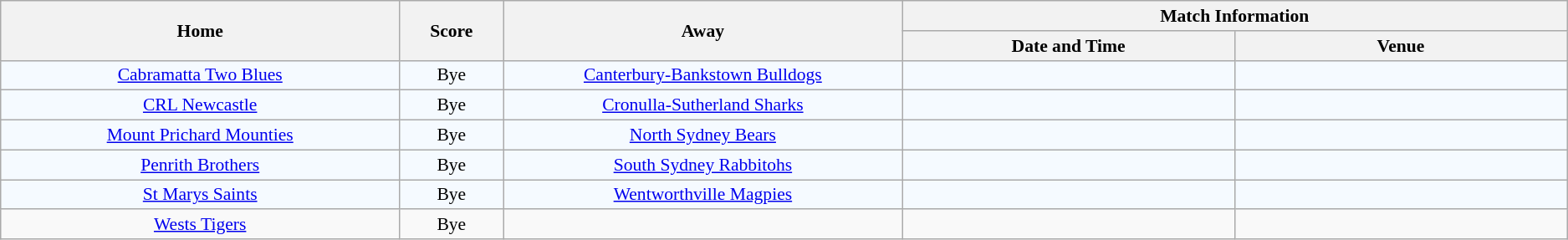<table class="wikitable" style="border-collapse:collapse; font-size:90%; text-align:center;">
<tr>
<th rowspan="2" width="12%">Home</th>
<th rowspan="2" width="3%">Score</th>
<th rowspan="2" width="12%">Away</th>
<th colspan="2">Match Information</th>
</tr>
<tr bgcolor="#EFEFEF">
<th width="10%">Date and Time</th>
<th width="10%">Venue</th>
</tr>
<tr bgcolor="#F5FAFF">
<td align="centre"> <a href='#'>Cabramatta Two Blues</a></td>
<td>Bye</td>
<td align="centre"> <a href='#'>Canterbury-Bankstown Bulldogs</a></td>
<td></td>
<td></td>
</tr>
<tr bgcolor="#F5FAFF">
<td align="centre"> <a href='#'> CRL Newcastle</a></td>
<td>Bye</td>
<td align="centre"> <a href='#'>Cronulla-Sutherland Sharks</a></td>
<td></td>
<td></td>
</tr>
<tr bgcolor="#F5FAFF">
<td align="centre"> <a href='#'> Mount Prichard Mounties</a></td>
<td>Bye</td>
<td align="centre"> <a href='#'>North Sydney Bears</a></td>
<td></td>
<td></td>
</tr>
<tr bgcolor="#F5FAFF">
<td align="centre"> <a href='#'> Penrith Brothers</a></td>
<td>Bye</td>
<td align="centre"> <a href='#'>South Sydney Rabbitohs</a></td>
<td></td>
<td></td>
</tr>
<tr bgcolor="#F5FAFF">
<td align="centre"> <a href='#'>St Marys Saints</a></td>
<td>Bye</td>
<td align="centre"> <a href='#'>Wentworthville Magpies</a></td>
<td></td>
<td></td>
</tr>
<tr>
<td> <a href='#'>Wests Tigers</a></td>
<td>Bye</td>
<td></td>
<td></td>
<td></td>
</tr>
</table>
